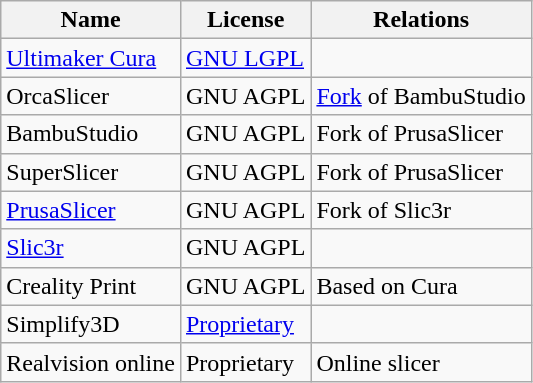<table class="wikitable sortable">
<tr>
<th>Name</th>
<th>License</th>
<th ! class="unsortable">Relations</th>
</tr>
<tr>
<td><a href='#'>Ultimaker Cura</a></td>
<td><a href='#'>GNU LGPL</a></td>
</tr>
<tr>
<td>OrcaSlicer</td>
<td>GNU AGPL</td>
<td><a href='#'>Fork</a> of BambuStudio</td>
</tr>
<tr>
<td>BambuStudio</td>
<td>GNU AGPL</td>
<td>Fork of PrusaSlicer</td>
</tr>
<tr>
<td>SuperSlicer</td>
<td>GNU AGPL</td>
<td>Fork of PrusaSlicer</td>
</tr>
<tr>
<td><a href='#'>PrusaSlicer</a></td>
<td>GNU AGPL</td>
<td>Fork of Slic3r</td>
</tr>
<tr>
<td><a href='#'>Slic3r</a></td>
<td>GNU AGPL</td>
<td></td>
</tr>
<tr>
<td>Creality Print</td>
<td>GNU AGPL</td>
<td>Based on Cura</td>
</tr>
<tr>
<td>Simplify3D</td>
<td><a href='#'>Proprietary</a></td>
<td></td>
</tr>
<tr>
<td>Realvision online</td>
<td>Proprietary</td>
<td>Online slicer</td>
</tr>
</table>
